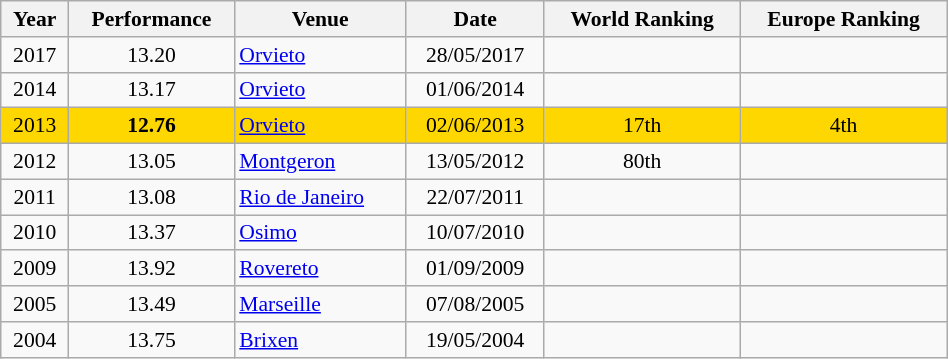<table class="wikitable" width=50% style="font-size:90%; text-align:center;">
<tr>
<th>Year</th>
<th>Performance</th>
<th>Venue</th>
<th>Date</th>
<th>World Ranking</th>
<th>Europe Ranking</th>
</tr>
<tr>
<td>2017</td>
<td>13.20</td>
<td align=left> <a href='#'>Orvieto</a></td>
<td>28/05/2017</td>
<td></td>
<td></td>
</tr>
<tr>
<td>2014</td>
<td>13.17</td>
<td align=left> <a href='#'>Orvieto</a></td>
<td>01/06/2014</td>
<td></td>
<td></td>
</tr>
<tr bgcolor=gold>
<td>2013</td>
<td><strong>12.76</strong></td>
<td align=left> <a href='#'>Orvieto</a></td>
<td>02/06/2013</td>
<td>17th</td>
<td>4th</td>
</tr>
<tr>
<td>2012</td>
<td>13.05</td>
<td align=left> <a href='#'>Montgeron</a></td>
<td>13/05/2012</td>
<td>80th</td>
<td></td>
</tr>
<tr>
<td>2011</td>
<td>13.08</td>
<td align=left> <a href='#'>Rio de Janeiro</a></td>
<td>22/07/2011</td>
<td></td>
<td></td>
</tr>
<tr>
<td>2010</td>
<td>13.37</td>
<td align=left> <a href='#'>Osimo</a></td>
<td>10/07/2010</td>
<td></td>
<td></td>
</tr>
<tr>
<td>2009</td>
<td>13.92</td>
<td align=left> <a href='#'>Rovereto</a></td>
<td>01/09/2009</td>
<td></td>
<td></td>
</tr>
<tr>
<td>2005</td>
<td>13.49</td>
<td align=left> <a href='#'>Marseille</a></td>
<td>07/08/2005</td>
<td></td>
<td></td>
</tr>
<tr>
<td>2004</td>
<td>13.75</td>
<td align=left> <a href='#'>Brixen</a></td>
<td>19/05/2004</td>
<td></td>
<td></td>
</tr>
</table>
